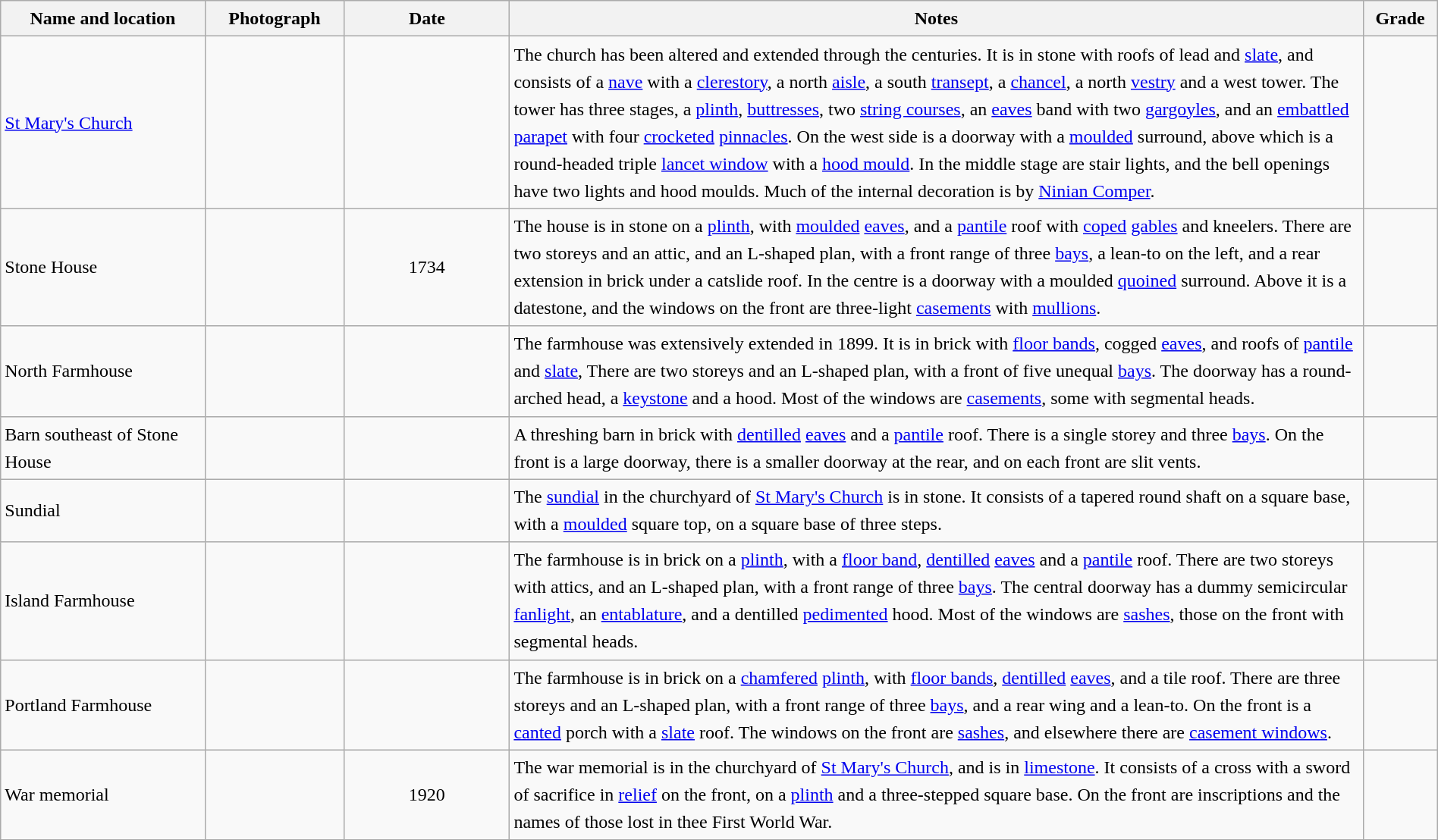<table class="wikitable sortable plainrowheaders" style="width:100%; border:0px; text-align:left; line-height:150%">
<tr>
<th scope="col"  style="width:150px">Name and location</th>
<th scope="col"  style="width:100px" class="unsortable">Photograph</th>
<th scope="col"  style="width:120px">Date</th>
<th scope="col"  style="width:650px" class="unsortable">Notes</th>
<th scope="col"  style="width:50px">Grade</th>
</tr>
<tr>
<td><a href='#'>St Mary's Church</a><br><small></small></td>
<td></td>
<td align="center"></td>
<td>The church has been altered and extended through the centuries.  It is in stone with roofs of lead and <a href='#'>slate</a>, and consists of a <a href='#'>nave</a> with a <a href='#'>clerestory</a>, a north <a href='#'>aisle</a>, a south <a href='#'>transept</a>, a <a href='#'>chancel</a>, a north <a href='#'>vestry</a> and a west tower.  The tower has three stages, a <a href='#'>plinth</a>, <a href='#'>buttresses</a>, two <a href='#'>string courses</a>, an <a href='#'>eaves</a> band with two <a href='#'>gargoyles</a>, and an <a href='#'>embattled</a> <a href='#'>parapet</a> with four  <a href='#'>crocketed</a> <a href='#'>pinnacles</a>.  On the west side is a doorway with a <a href='#'>moulded</a> surround, above which is a round-headed triple <a href='#'>lancet window</a> with a <a href='#'>hood mould</a>.  In the middle stage are stair lights, and the bell openings have two lights and hood moulds.  Much of the internal decoration is by <a href='#'>Ninian Comper</a>.</td>
<td align="center" ></td>
</tr>
<tr>
<td>Stone House<br><small></small></td>
<td></td>
<td align="center">1734</td>
<td>The house is in stone on a <a href='#'>plinth</a>, with <a href='#'>moulded</a> <a href='#'>eaves</a>, and a <a href='#'>pantile</a> roof with <a href='#'>coped</a> <a href='#'>gables</a> and kneelers.  There are two storeys and an attic, and an L-shaped plan, with a front range of three <a href='#'>bays</a>, a lean-to on the left, and a rear extension in brick under a catslide roof. In the centre is a doorway with a moulded <a href='#'>quoined</a> surround.  Above it is a datestone, and the windows on the front are three-light <a href='#'>casements</a> with <a href='#'>mullions</a>.</td>
<td align="center" ></td>
</tr>
<tr>
<td>North Farmhouse<br><small></small></td>
<td></td>
<td align="center"></td>
<td>The farmhouse was extensively extended in 1899.  It is in brick with <a href='#'>floor bands</a>, cogged <a href='#'>eaves</a>, and roofs of <a href='#'>pantile</a> and <a href='#'>slate</a>,  There are two storeys and an L-shaped plan, with a front of five unequal <a href='#'>bays</a>.  The doorway has a round-arched head, a <a href='#'>keystone</a> and a hood.  Most of the windows are <a href='#'>casements</a>, some with segmental heads.</td>
<td align="center" ></td>
</tr>
<tr>
<td>Barn southeast of Stone House<br><small></small></td>
<td></td>
<td align="center"></td>
<td>A threshing barn in brick with <a href='#'>dentilled</a> <a href='#'>eaves</a> and a <a href='#'>pantile</a> roof.  There is a single storey and three <a href='#'>bays</a>.  On the front is a large doorway, there is a smaller doorway at the rear, and on each front are slit vents.</td>
<td align="center" ></td>
</tr>
<tr>
<td>Sundial<br><small></small></td>
<td></td>
<td align="center"></td>
<td>The <a href='#'>sundial</a> in the churchyard of <a href='#'>St Mary's Church</a> is in stone.  It consists of a tapered round shaft on a square base, with a <a href='#'>moulded</a> square top, on a square base of three steps.</td>
<td align="center" ></td>
</tr>
<tr>
<td>Island Farmhouse<br><small></small></td>
<td></td>
<td align="center"></td>
<td>The farmhouse is in brick on a <a href='#'>plinth</a>, with a <a href='#'>floor band</a>, <a href='#'>dentilled</a> <a href='#'>eaves</a> and a <a href='#'>pantile</a> roof.  There are two storeys with attics, and an L-shaped plan, with a front range of three <a href='#'>bays</a>.  The central doorway has a dummy semicircular <a href='#'>fanlight</a>, an <a href='#'>entablature</a>, and a dentilled <a href='#'>pedimented</a> hood.  Most of the windows are <a href='#'>sashes</a>, those on the front with segmental heads.</td>
<td align="center" ></td>
</tr>
<tr>
<td>Portland Farmhouse<br><small></small></td>
<td></td>
<td align="center"></td>
<td>The farmhouse is in brick on a <a href='#'>chamfered</a> <a href='#'>plinth</a>, with <a href='#'>floor bands</a>, <a href='#'>dentilled</a> <a href='#'>eaves</a>, and a tile roof.  There are three storeys and an L-shaped plan, with a front range of three <a href='#'>bays</a>, and a rear wing and a lean-to.  On the front is a <a href='#'>canted</a> porch with a <a href='#'>slate</a> roof.  The windows on the front are <a href='#'>sashes</a>, and elsewhere there are <a href='#'>casement windows</a>.</td>
<td align="center" ></td>
</tr>
<tr>
<td>War memorial<br><small></small></td>
<td></td>
<td align="center">1920</td>
<td>The war memorial is in the churchyard of <a href='#'>St Mary's Church</a>, and is in <a href='#'>limestone</a>.  It consists of a cross with a sword of sacrifice in <a href='#'>relief</a> on the front, on a <a href='#'>plinth</a> and a three-stepped square base.  On the front are inscriptions and the names of those lost in thee First World War.</td>
<td align="center" ></td>
</tr>
<tr>
</tr>
</table>
